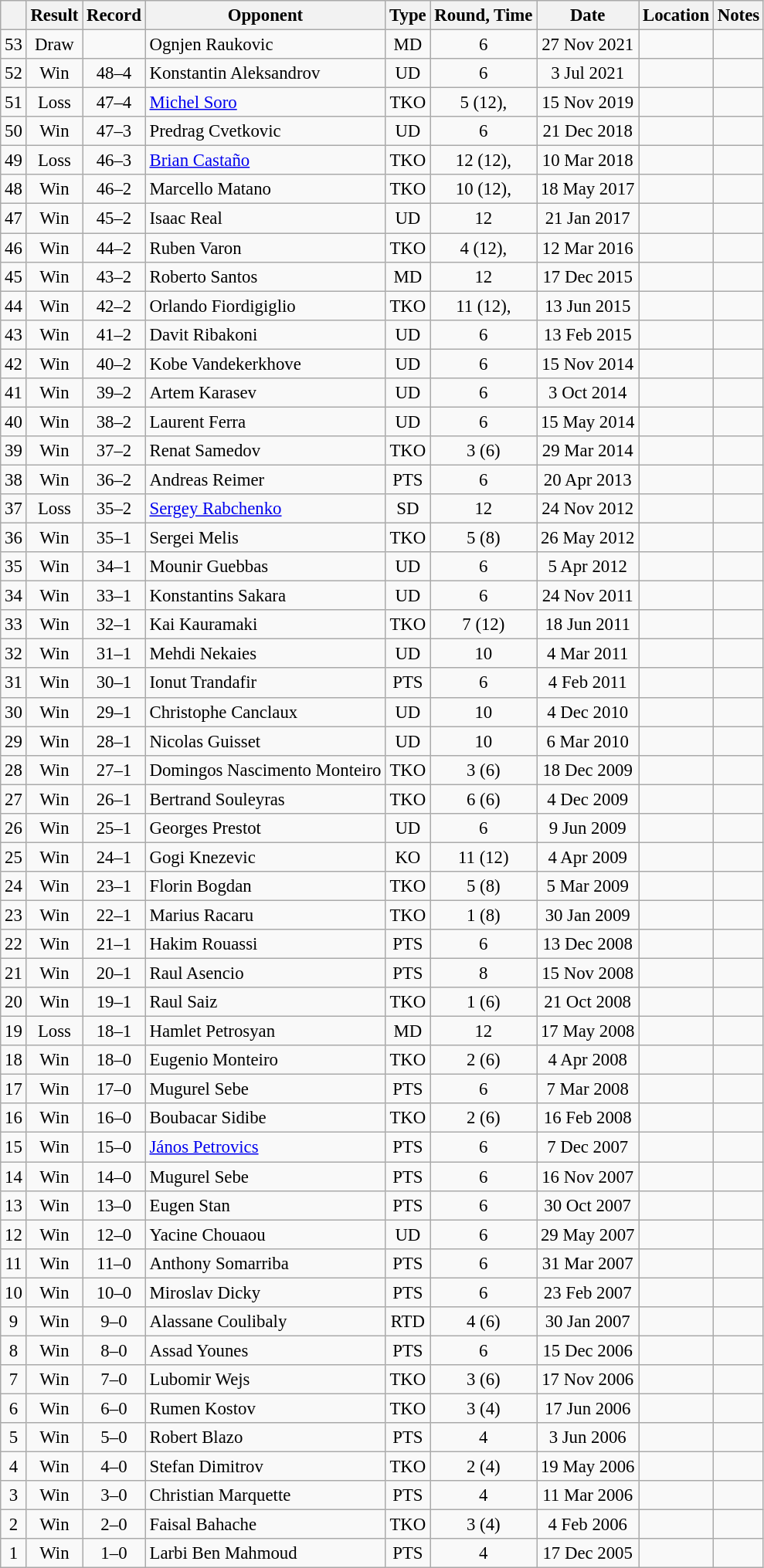<table class="wikitable" style="text-align:center; font-size:95%">
<tr>
<th></th>
<th>Result</th>
<th>Record</th>
<th>Opponent</th>
<th>Type</th>
<th>Round, Time</th>
<th>Date</th>
<th>Location</th>
<th>Notes</th>
</tr>
<tr>
<td>53</td>
<td>Draw</td>
<td></td>
<td align=left>Ognjen Raukovic</td>
<td>MD</td>
<td>6</td>
<td>27 Nov 2021</td>
<td align=left></td>
<td></td>
</tr>
<tr>
<td>52</td>
<td>Win</td>
<td>48–4</td>
<td align=left>Konstantin Aleksandrov</td>
<td>UD</td>
<td>6</td>
<td>3 Jul 2021</td>
<td align=left></td>
<td></td>
</tr>
<tr>
<td>51</td>
<td>Loss</td>
<td>47–4</td>
<td align=left><a href='#'>Michel Soro</a></td>
<td>TKO</td>
<td>5 (12), </td>
<td>15 Nov 2019</td>
<td align=left></td>
<td align=left></td>
</tr>
<tr>
<td>50</td>
<td>Win</td>
<td>47–3</td>
<td align=left>Predrag Cvetkovic</td>
<td>UD</td>
<td>6</td>
<td>21 Dec 2018</td>
<td align=left></td>
<td></td>
</tr>
<tr>
<td>49</td>
<td>Loss</td>
<td>46–3</td>
<td align=left><a href='#'>Brian Castaño</a></td>
<td>TKO</td>
<td>12 (12), </td>
<td>10 Mar 2018</td>
<td align=left></td>
<td align=left></td>
</tr>
<tr>
<td>48</td>
<td>Win</td>
<td>46–2</td>
<td align=left>Marcello Matano</td>
<td>TKO</td>
<td>10 (12), </td>
<td>18 May 2017</td>
<td align=left></td>
<td align=left></td>
</tr>
<tr>
<td>47</td>
<td>Win</td>
<td>45–2</td>
<td align=left>Isaac Real</td>
<td>UD</td>
<td>12</td>
<td>21 Jan 2017</td>
<td align=left></td>
<td align=left></td>
</tr>
<tr>
<td>46</td>
<td>Win</td>
<td>44–2</td>
<td align=left>Ruben Varon</td>
<td>TKO</td>
<td>4 (12), </td>
<td>12 Mar 2016</td>
<td align=left></td>
<td align=left></td>
</tr>
<tr>
<td>45</td>
<td>Win</td>
<td>43–2</td>
<td align=left>Roberto Santos</td>
<td>MD</td>
<td>12</td>
<td>17 Dec 2015</td>
<td align=left></td>
<td align=left></td>
</tr>
<tr>
<td>44</td>
<td>Win</td>
<td>42–2</td>
<td align=left>Orlando Fiordigiglio</td>
<td>TKO</td>
<td>11 (12), </td>
<td>13 Jun 2015</td>
<td align=left></td>
<td align=left></td>
</tr>
<tr>
<td>43</td>
<td>Win</td>
<td>41–2</td>
<td align=left>Davit Ribakoni</td>
<td>UD</td>
<td>6</td>
<td>13 Feb 2015</td>
<td align=left></td>
<td></td>
</tr>
<tr>
<td>42</td>
<td>Win</td>
<td>40–2</td>
<td align=left>Kobe Vandekerkhove</td>
<td>UD</td>
<td>6</td>
<td>15 Nov 2014</td>
<td align=left></td>
<td></td>
</tr>
<tr>
<td>41</td>
<td>Win</td>
<td>39–2</td>
<td align=left>Artem Karasev</td>
<td>UD</td>
<td>6</td>
<td>3 Oct 2014</td>
<td align=left></td>
<td></td>
</tr>
<tr>
<td>40</td>
<td>Win</td>
<td>38–2</td>
<td align=left>Laurent Ferra</td>
<td>UD</td>
<td>6</td>
<td>15 May 2014</td>
<td align=left></td>
<td></td>
</tr>
<tr>
<td>39</td>
<td>Win</td>
<td>37–2</td>
<td align=left>Renat Samedov</td>
<td>TKO</td>
<td>3 (6)</td>
<td>29 Mar 2014</td>
<td align=left></td>
<td></td>
</tr>
<tr>
<td>38</td>
<td>Win</td>
<td>36–2</td>
<td align=left>Andreas Reimer</td>
<td>PTS</td>
<td>6</td>
<td>20 Apr 2013</td>
<td align=left></td>
<td></td>
</tr>
<tr>
<td>37</td>
<td>Loss</td>
<td>35–2</td>
<td align=left><a href='#'>Sergey Rabchenko</a></td>
<td>SD</td>
<td>12</td>
<td>24 Nov 2012</td>
<td align=left></td>
<td align=left></td>
</tr>
<tr>
<td>36</td>
<td>Win</td>
<td>35–1</td>
<td align=left>Sergei Melis</td>
<td>TKO</td>
<td>5 (8)</td>
<td>26 May 2012</td>
<td align=left></td>
<td></td>
</tr>
<tr>
<td>35</td>
<td>Win</td>
<td>34–1</td>
<td align=left>Mounir Guebbas</td>
<td>UD</td>
<td>6</td>
<td>5 Apr 2012</td>
<td align=left></td>
<td></td>
</tr>
<tr>
<td>34</td>
<td>Win</td>
<td>33–1</td>
<td align=left>Konstantins Sakara</td>
<td>UD</td>
<td>6</td>
<td>24 Nov 2011</td>
<td align=left></td>
<td></td>
</tr>
<tr>
<td>33</td>
<td>Win</td>
<td>32–1</td>
<td align=left>Kai Kauramaki</td>
<td>TKO</td>
<td>7 (12)</td>
<td>18 Jun 2011</td>
<td align=left></td>
<td align=left></td>
</tr>
<tr>
<td>32</td>
<td>Win</td>
<td>31–1</td>
<td align=left>Mehdi Nekaies</td>
<td>UD</td>
<td>10</td>
<td>4 Mar 2011</td>
<td align=left></td>
<td align=left></td>
</tr>
<tr>
<td>31</td>
<td>Win</td>
<td>30–1</td>
<td align=left>Ionut Trandafir</td>
<td>PTS</td>
<td>6</td>
<td>4 Feb 2011</td>
<td align=left></td>
<td></td>
</tr>
<tr>
<td>30</td>
<td>Win</td>
<td>29–1</td>
<td align=left>Christophe Canclaux</td>
<td>UD</td>
<td>10</td>
<td>4 Dec 2010</td>
<td align=left></td>
<td align=left></td>
</tr>
<tr>
<td>29</td>
<td>Win</td>
<td>28–1</td>
<td align=left>Nicolas Guisset</td>
<td>UD</td>
<td>10</td>
<td>6 Mar 2010</td>
<td align=left></td>
<td align=left></td>
</tr>
<tr>
<td>28</td>
<td>Win</td>
<td>27–1</td>
<td align=left>Domingos Nascimento Monteiro</td>
<td>TKO</td>
<td>3 (6)</td>
<td>18 Dec 2009</td>
<td align=left></td>
<td></td>
</tr>
<tr>
<td>27</td>
<td>Win</td>
<td>26–1</td>
<td align=left>Bertrand Souleyras</td>
<td>TKO</td>
<td>6 (6)</td>
<td>4 Dec 2009</td>
<td align=left></td>
<td></td>
</tr>
<tr>
<td>26</td>
<td>Win</td>
<td>25–1</td>
<td align=left>Georges Prestot</td>
<td>UD</td>
<td>6</td>
<td>9 Jun 2009</td>
<td align=left></td>
<td></td>
</tr>
<tr>
<td>25</td>
<td>Win</td>
<td>24–1</td>
<td align=left>Gogi Knezevic</td>
<td>KO</td>
<td>11 (12)</td>
<td>4 Apr 2009</td>
<td align=left></td>
<td align=left></td>
</tr>
<tr>
<td>24</td>
<td>Win</td>
<td>23–1</td>
<td align=left>Florin Bogdan</td>
<td>TKO</td>
<td>5 (8)</td>
<td>5 Mar 2009</td>
<td align=left></td>
<td></td>
</tr>
<tr>
<td>23</td>
<td>Win</td>
<td>22–1</td>
<td align=left>Marius Racaru</td>
<td>TKO</td>
<td>1 (8)</td>
<td>30 Jan 2009</td>
<td align=left></td>
<td></td>
</tr>
<tr>
<td>22</td>
<td>Win</td>
<td>21–1</td>
<td align=left>Hakim Rouassi</td>
<td>PTS</td>
<td>6</td>
<td>13 Dec 2008</td>
<td align=left></td>
<td></td>
</tr>
<tr>
<td>21</td>
<td>Win</td>
<td>20–1</td>
<td align=left>Raul Asencio</td>
<td>PTS</td>
<td>8</td>
<td>15 Nov 2008</td>
<td align=left></td>
<td></td>
</tr>
<tr>
<td>20</td>
<td>Win</td>
<td>19–1</td>
<td align=left>Raul Saiz</td>
<td>TKO</td>
<td>1 (6)</td>
<td>21 Oct 2008</td>
<td align=left></td>
<td></td>
</tr>
<tr>
<td>19</td>
<td>Loss</td>
<td>18–1</td>
<td align=left>Hamlet Petrosyan</td>
<td>MD</td>
<td>12</td>
<td>17 May 2008</td>
<td align=left></td>
<td align=left></td>
</tr>
<tr>
<td>18</td>
<td>Win</td>
<td>18–0</td>
<td align=left>Eugenio Monteiro</td>
<td>TKO</td>
<td>2 (6)</td>
<td>4 Apr 2008</td>
<td align=left></td>
<td></td>
</tr>
<tr>
<td>17</td>
<td>Win</td>
<td>17–0</td>
<td align=left>Mugurel Sebe</td>
<td>PTS</td>
<td>6</td>
<td>7 Mar 2008</td>
<td align=left></td>
<td></td>
</tr>
<tr>
<td>16</td>
<td>Win</td>
<td>16–0</td>
<td align=left>Boubacar Sidibe</td>
<td>TKO</td>
<td>2 (6)</td>
<td>16 Feb 2008</td>
<td align=left></td>
<td></td>
</tr>
<tr>
<td>15</td>
<td>Win</td>
<td>15–0</td>
<td align=left><a href='#'>János Petrovics</a></td>
<td>PTS</td>
<td>6</td>
<td>7 Dec 2007</td>
<td align=left></td>
<td></td>
</tr>
<tr>
<td>14</td>
<td>Win</td>
<td>14–0</td>
<td align=left>Mugurel Sebe</td>
<td>PTS</td>
<td>6</td>
<td>16 Nov 2007</td>
<td align=left></td>
<td></td>
</tr>
<tr>
<td>13</td>
<td>Win</td>
<td>13–0</td>
<td align=left>Eugen Stan</td>
<td>PTS</td>
<td>6</td>
<td>30 Oct 2007</td>
<td align=left></td>
<td></td>
</tr>
<tr>
<td>12</td>
<td>Win</td>
<td>12–0</td>
<td align=left>Yacine Chouaou</td>
<td>UD</td>
<td>6</td>
<td>29 May 2007</td>
<td align=left></td>
<td align=left></td>
</tr>
<tr>
<td>11</td>
<td>Win</td>
<td>11–0</td>
<td align=left>Anthony Somarriba</td>
<td>PTS</td>
<td>6</td>
<td>31 Mar 2007</td>
<td align=left></td>
<td align=left></td>
</tr>
<tr>
<td>10</td>
<td>Win</td>
<td>10–0</td>
<td align=left>Miroslav Dicky</td>
<td>PTS</td>
<td>6</td>
<td>23 Feb 2007</td>
<td align=left></td>
<td></td>
</tr>
<tr>
<td>9</td>
<td>Win</td>
<td>9–0</td>
<td align=left>Alassane Coulibaly</td>
<td>RTD</td>
<td>4 (6)</td>
<td>30 Jan 2007</td>
<td align=left></td>
<td></td>
</tr>
<tr>
<td>8</td>
<td>Win</td>
<td>8–0</td>
<td align=left>Assad Younes</td>
<td>PTS</td>
<td>6</td>
<td>15 Dec 2006</td>
<td align=left></td>
<td align=left></td>
</tr>
<tr>
<td>7</td>
<td>Win</td>
<td>7–0</td>
<td align=left>Lubomir Wejs</td>
<td>TKO</td>
<td>3 (6)</td>
<td>17 Nov 2006</td>
<td align=left></td>
<td></td>
</tr>
<tr>
<td>6</td>
<td>Win</td>
<td>6–0</td>
<td align=left>Rumen Kostov</td>
<td>TKO</td>
<td>3 (4)</td>
<td>17 Jun 2006</td>
<td align=left></td>
<td></td>
</tr>
<tr>
<td>5</td>
<td>Win</td>
<td>5–0</td>
<td align=left>Robert Blazo</td>
<td>PTS</td>
<td>4</td>
<td>3 Jun 2006</td>
<td align=left></td>
<td></td>
</tr>
<tr>
<td>4</td>
<td>Win</td>
<td>4–0</td>
<td align=left>Stefan Dimitrov</td>
<td>TKO</td>
<td>2 (4)</td>
<td>19 May 2006</td>
<td align=left></td>
<td></td>
</tr>
<tr>
<td>3</td>
<td>Win</td>
<td>3–0</td>
<td align=left>Christian Marquette</td>
<td>PTS</td>
<td>4</td>
<td>11 Mar 2006</td>
<td align=left></td>
<td></td>
</tr>
<tr>
<td>2</td>
<td>Win</td>
<td>2–0</td>
<td align=left>Faisal Bahache</td>
<td>TKO</td>
<td>3 (4)</td>
<td>4 Feb 2006</td>
<td align=left></td>
<td></td>
</tr>
<tr>
<td>1</td>
<td>Win</td>
<td>1–0</td>
<td align=left>Larbi Ben Mahmoud</td>
<td>PTS</td>
<td>4</td>
<td>17 Dec 2005</td>
<td align=left></td>
<td></td>
</tr>
</table>
